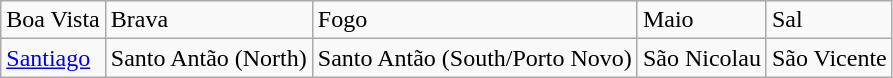<table class="wikitable">
<tr>
<td>Boa Vista</td>
<td>Brava</td>
<td>Fogo</td>
<td>Maio</td>
<td>Sal</td>
</tr>
<tr>
<td><a href='#'>Santiago</a></td>
<td>Santo Antão (North)</td>
<td>Santo Antão (South/Porto Novo)</td>
<td>São Nicolau</td>
<td>São Vicente</td>
</tr>
</table>
